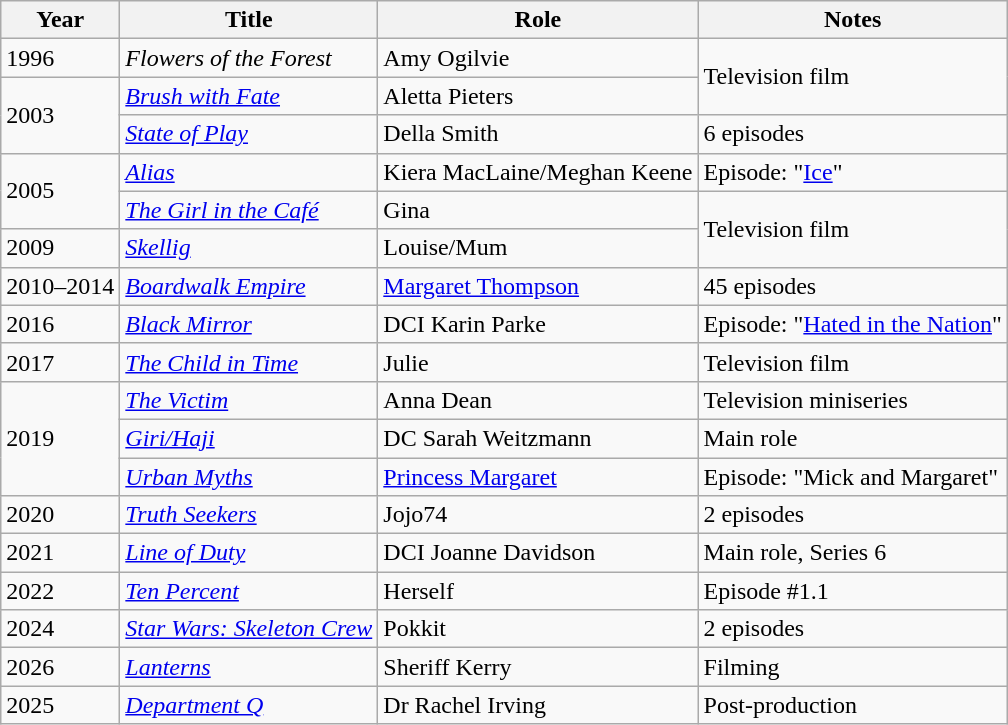<table class="wikitable sortable">
<tr>
<th>Year</th>
<th>Title</th>
<th>Role</th>
<th class="unsortable">Notes</th>
</tr>
<tr>
<td>1996</td>
<td><em>Flowers of the Forest</em></td>
<td>Amy Ogilvie</td>
<td rowspan="2">Television film</td>
</tr>
<tr>
<td rowspan="2">2003</td>
<td><em><a href='#'>Brush with Fate</a></em></td>
<td>Aletta Pieters</td>
</tr>
<tr>
<td><em><a href='#'>State of Play</a></em></td>
<td>Della Smith</td>
<td>6 episodes</td>
</tr>
<tr>
<td rowspan="2">2005</td>
<td><em><a href='#'>Alias</a></em></td>
<td>Kiera MacLaine/Meghan Keene</td>
<td>Episode: "<a href='#'>Ice</a>"</td>
</tr>
<tr>
<td><em><a href='#'>The Girl in the Café</a></em></td>
<td>Gina</td>
<td rowspan="2">Television film</td>
</tr>
<tr>
<td>2009</td>
<td><em><a href='#'>Skellig</a></em></td>
<td>Louise/Mum</td>
</tr>
<tr>
<td>2010–2014</td>
<td><em><a href='#'>Boardwalk Empire</a></em></td>
<td><a href='#'>Margaret Thompson</a></td>
<td>45 episodes</td>
</tr>
<tr>
<td>2016</td>
<td><em><a href='#'>Black Mirror</a></em></td>
<td>DCI Karin Parke</td>
<td>Episode: "<a href='#'>Hated in the Nation</a>"</td>
</tr>
<tr>
<td>2017</td>
<td><em><a href='#'>The Child in Time</a></em></td>
<td>Julie</td>
<td>Television film</td>
</tr>
<tr>
<td rowspan="3">2019</td>
<td><em><a href='#'>The Victim</a></em></td>
<td>Anna Dean</td>
<td>Television miniseries</td>
</tr>
<tr>
<td><em><a href='#'>Giri/Haji</a></em></td>
<td>DC Sarah Weitzmann</td>
<td>Main role</td>
</tr>
<tr>
<td><em><a href='#'>Urban Myths</a></em></td>
<td><a href='#'>Princess Margaret</a></td>
<td>Episode: "Mick and Margaret"</td>
</tr>
<tr>
<td>2020</td>
<td><em><a href='#'>Truth Seekers</a></em></td>
<td>Jojo74</td>
<td>2 episodes</td>
</tr>
<tr>
<td>2021</td>
<td><em><a href='#'>Line of Duty</a></em></td>
<td>DCI Joanne Davidson</td>
<td>Main role, Series 6</td>
</tr>
<tr>
<td>2022</td>
<td><em><a href='#'>Ten Percent</a></em></td>
<td>Herself</td>
<td>Episode #1.1</td>
</tr>
<tr>
<td>2024</td>
<td><em><a href='#'>Star Wars: Skeleton Crew</a></em></td>
<td>Pokkit</td>
<td>2 episodes</td>
</tr>
<tr>
<td>2026</td>
<td><em><a href='#'>Lanterns</a></em></td>
<td>Sheriff Kerry</td>
<td>Filming</td>
</tr>
<tr>
<td>2025</td>
<td><em><a href='#'>Department Q</a></em></td>
<td>Dr Rachel Irving</td>
<td>Post-production</td>
</tr>
</table>
